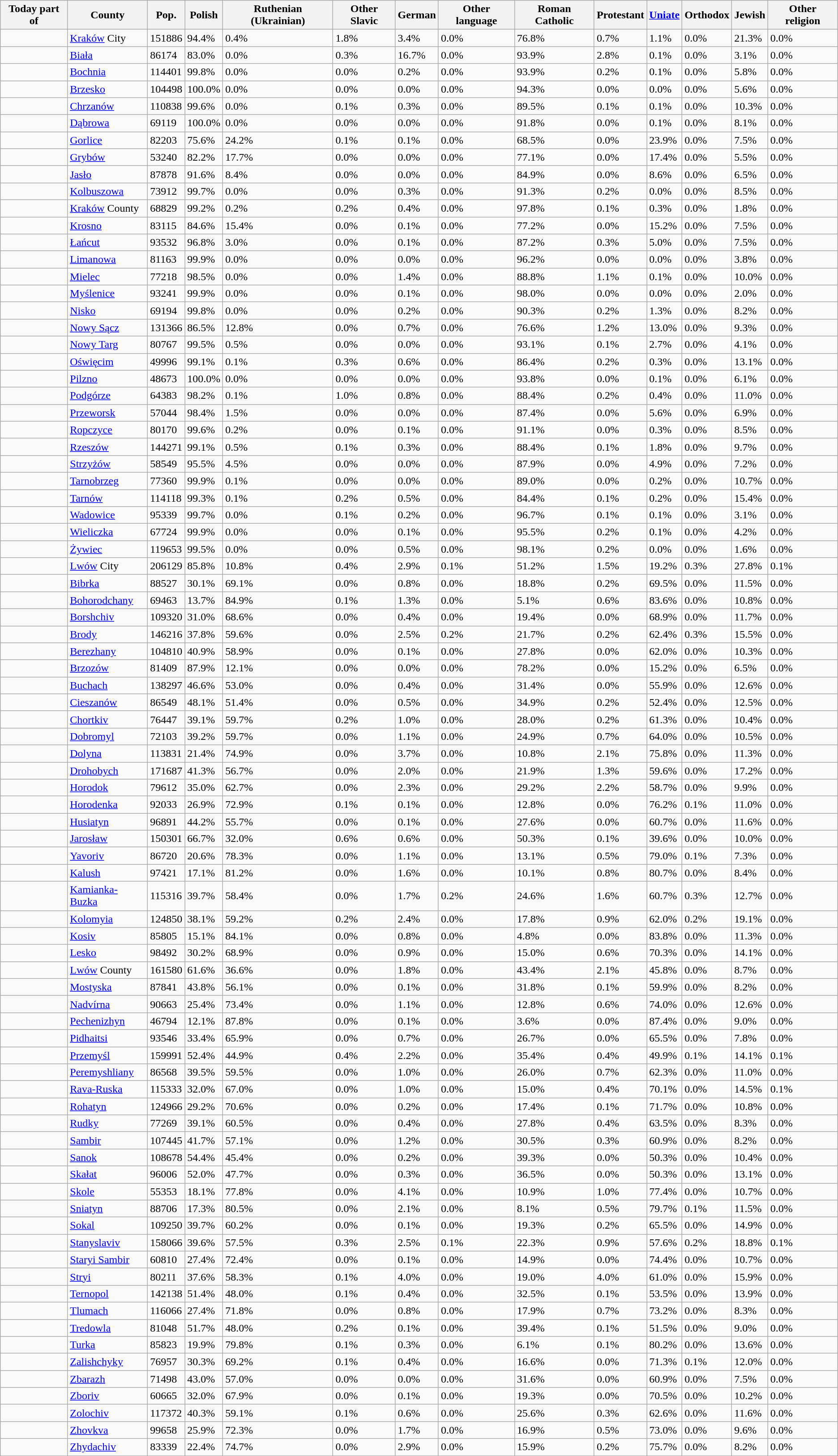<table class="wikitable sortable mw-collapsible">
<tr>
<th>Today part of</th>
<th>County</th>
<th>Pop.</th>
<th>Polish</th>
<th>Ruthenian (Ukrainian)</th>
<th>Other Slavic</th>
<th>German</th>
<th>Other language</th>
<th>Roman Catholic</th>
<th>Protestant</th>
<th><a href='#'>Uniate</a></th>
<th>Orthodox</th>
<th>Jewish</th>
<th>Other religion</th>
</tr>
<tr>
<td></td>
<td><a href='#'>Kraków</a> City</td>
<td>151886</td>
<td>94.4%</td>
<td>0.4%</td>
<td>1.8%</td>
<td>3.4%</td>
<td>0.0%</td>
<td>76.8%</td>
<td>0.7%</td>
<td>1.1%</td>
<td>0.0%</td>
<td>21.3%</td>
<td>0.0%</td>
</tr>
<tr>
<td></td>
<td><a href='#'>Biała</a></td>
<td>86174</td>
<td>83.0%</td>
<td>0.0%</td>
<td>0.3%</td>
<td>16.7%</td>
<td>0.0%</td>
<td>93.9%</td>
<td>2.8%</td>
<td>0.1%</td>
<td>0.0%</td>
<td>3.1%</td>
<td>0.0%</td>
</tr>
<tr>
<td></td>
<td><a href='#'>Bochnia</a></td>
<td>114401</td>
<td>99.8%</td>
<td>0.0%</td>
<td>0.0%</td>
<td>0.2%</td>
<td>0.0%</td>
<td>93.9%</td>
<td>0.2%</td>
<td>0.1%</td>
<td>0.0%</td>
<td>5.8%</td>
<td>0.0%</td>
</tr>
<tr>
<td></td>
<td><a href='#'>Brzesko</a></td>
<td>104498</td>
<td>100.0%</td>
<td>0.0%</td>
<td>0.0%</td>
<td>0.0%</td>
<td>0.0%</td>
<td>94.3%</td>
<td>0.0%</td>
<td>0.0%</td>
<td>0.0%</td>
<td>5.6%</td>
<td>0.0%</td>
</tr>
<tr>
<td></td>
<td><a href='#'>Chrzanów</a></td>
<td>110838</td>
<td>99.6%</td>
<td>0.0%</td>
<td>0.1%</td>
<td>0.3%</td>
<td>0.0%</td>
<td>89.5%</td>
<td>0.1%</td>
<td>0.1%</td>
<td>0.0%</td>
<td>10.3%</td>
<td>0.0%</td>
</tr>
<tr>
<td></td>
<td><a href='#'>Dąbrowa</a></td>
<td>69119</td>
<td>100.0%</td>
<td>0.0%</td>
<td>0.0%</td>
<td>0.0%</td>
<td>0.0%</td>
<td>91.8%</td>
<td>0.0%</td>
<td>0.1%</td>
<td>0.0%</td>
<td>8.1%</td>
<td>0.0%</td>
</tr>
<tr>
<td></td>
<td><a href='#'>Gorlice</a></td>
<td>82203</td>
<td>75.6%</td>
<td>24.2%</td>
<td>0.1%</td>
<td>0.1%</td>
<td>0.0%</td>
<td>68.5%</td>
<td>0.0%</td>
<td>23.9%</td>
<td>0.0%</td>
<td>7.5%</td>
<td>0.0%</td>
</tr>
<tr>
<td></td>
<td><a href='#'>Grybów</a></td>
<td>53240</td>
<td>82.2%</td>
<td>17.7%</td>
<td>0.0%</td>
<td>0.0%</td>
<td>0.0%</td>
<td>77.1%</td>
<td>0.0%</td>
<td>17.4%</td>
<td>0.0%</td>
<td>5.5%</td>
<td>0.0%</td>
</tr>
<tr>
<td></td>
<td><a href='#'>Jasło</a></td>
<td>87878</td>
<td>91.6%</td>
<td>8.4%</td>
<td>0.0%</td>
<td>0.0%</td>
<td>0.0%</td>
<td>84.9%</td>
<td>0.0%</td>
<td>8.6%</td>
<td>0.0%</td>
<td>6.5%</td>
<td>0.0%</td>
</tr>
<tr>
<td></td>
<td><a href='#'>Kolbuszowa</a></td>
<td>73912</td>
<td>99.7%</td>
<td>0.0%</td>
<td>0.0%</td>
<td>0.3%</td>
<td>0.0%</td>
<td>91.3%</td>
<td>0.2%</td>
<td>0.0%</td>
<td>0.0%</td>
<td>8.5%</td>
<td>0.0%</td>
</tr>
<tr>
<td></td>
<td><a href='#'>Kraków</a> County</td>
<td>68829</td>
<td>99.2%</td>
<td>0.2%</td>
<td>0.2%</td>
<td>0.4%</td>
<td>0.0%</td>
<td>97.8%</td>
<td>0.1%</td>
<td>0.3%</td>
<td>0.0%</td>
<td>1.8%</td>
<td>0.0%</td>
</tr>
<tr>
<td></td>
<td><a href='#'>Krosno</a></td>
<td>83115</td>
<td>84.6%</td>
<td>15.4%</td>
<td>0.0%</td>
<td>0.1%</td>
<td>0.0%</td>
<td>77.2%</td>
<td>0.0%</td>
<td>15.2%</td>
<td>0.0%</td>
<td>7.5%</td>
<td>0.0%</td>
</tr>
<tr>
<td></td>
<td><a href='#'>Łańcut</a></td>
<td>93532</td>
<td>96.8%</td>
<td>3.0%</td>
<td>0.0%</td>
<td>0.1%</td>
<td>0.0%</td>
<td>87.2%</td>
<td>0.3%</td>
<td>5.0%</td>
<td>0.0%</td>
<td>7.5%</td>
<td>0.0%</td>
</tr>
<tr>
<td></td>
<td><a href='#'>Limanowa</a></td>
<td>81163</td>
<td>99.9%</td>
<td>0.0%</td>
<td>0.0%</td>
<td>0.0%</td>
<td>0.0%</td>
<td>96.2%</td>
<td>0.0%</td>
<td>0.0%</td>
<td>0.0%</td>
<td>3.8%</td>
<td>0.0%</td>
</tr>
<tr>
<td></td>
<td><a href='#'>Mielec</a></td>
<td>77218</td>
<td>98.5%</td>
<td>0.0%</td>
<td>0.0%</td>
<td>1.4%</td>
<td>0.0%</td>
<td>88.8%</td>
<td>1.1%</td>
<td>0.1%</td>
<td>0.0%</td>
<td>10.0%</td>
<td>0.0%</td>
</tr>
<tr>
<td></td>
<td><a href='#'>Myślenice</a></td>
<td>93241</td>
<td>99.9%</td>
<td>0.0%</td>
<td>0.0%</td>
<td>0.1%</td>
<td>0.0%</td>
<td>98.0%</td>
<td>0.0%</td>
<td>0.0%</td>
<td>0.0%</td>
<td>2.0%</td>
<td>0.0%</td>
</tr>
<tr>
<td></td>
<td><a href='#'>Nisko</a></td>
<td>69194</td>
<td>99.8%</td>
<td>0.0%</td>
<td>0.0%</td>
<td>0.2%</td>
<td>0.0%</td>
<td>90.3%</td>
<td>0.2%</td>
<td>1.3%</td>
<td>0.0%</td>
<td>8.2%</td>
<td>0.0%</td>
</tr>
<tr>
<td></td>
<td><a href='#'>Nowy Sącz</a></td>
<td>131366</td>
<td>86.5%</td>
<td>12.8%</td>
<td>0.0%</td>
<td>0.7%</td>
<td>0.0%</td>
<td>76.6%</td>
<td>1.2%</td>
<td>13.0%</td>
<td>0.0%</td>
<td>9.3%</td>
<td>0.0%</td>
</tr>
<tr>
<td></td>
<td><a href='#'>Nowy Targ</a></td>
<td>80767</td>
<td>99.5%</td>
<td>0.5%</td>
<td>0.0%</td>
<td>0.0%</td>
<td>0.0%</td>
<td>93.1%</td>
<td>0.1%</td>
<td>2.7%</td>
<td>0.0%</td>
<td>4.1%</td>
<td>0.0%</td>
</tr>
<tr>
<td></td>
<td><a href='#'>Oświęcim</a></td>
<td>49996</td>
<td>99.1%</td>
<td>0.1%</td>
<td>0.3%</td>
<td>0.6%</td>
<td>0.0%</td>
<td>86.4%</td>
<td>0.2%</td>
<td>0.3%</td>
<td>0.0%</td>
<td>13.1%</td>
<td>0.0%</td>
</tr>
<tr>
<td></td>
<td><a href='#'>Pilzno</a></td>
<td>48673</td>
<td>100.0%</td>
<td>0.0%</td>
<td>0.0%</td>
<td>0.0%</td>
<td>0.0%</td>
<td>93.8%</td>
<td>0.0%</td>
<td>0.1%</td>
<td>0.0%</td>
<td>6.1%</td>
<td>0.0%</td>
</tr>
<tr>
<td></td>
<td><a href='#'>Podgórze</a></td>
<td>64383</td>
<td>98.2%</td>
<td>0.1%</td>
<td>1.0%</td>
<td>0.8%</td>
<td>0.0%</td>
<td>88.4%</td>
<td>0.2%</td>
<td>0.4%</td>
<td>0.0%</td>
<td>11.0%</td>
<td>0.0%</td>
</tr>
<tr>
<td></td>
<td><a href='#'>Przeworsk</a></td>
<td>57044</td>
<td>98.4%</td>
<td>1.5%</td>
<td>0.0%</td>
<td>0.0%</td>
<td>0.0%</td>
<td>87.4%</td>
<td>0.0%</td>
<td>5.6%</td>
<td>0.0%</td>
<td>6.9%</td>
<td>0.0%</td>
</tr>
<tr>
<td></td>
<td><a href='#'>Ropczyce</a></td>
<td>80170</td>
<td>99.6%</td>
<td>0.2%</td>
<td>0.0%</td>
<td>0.1%</td>
<td>0.0%</td>
<td>91.1%</td>
<td>0.0%</td>
<td>0.3%</td>
<td>0.0%</td>
<td>8.5%</td>
<td>0.0%</td>
</tr>
<tr>
<td></td>
<td><a href='#'>Rzeszów</a></td>
<td>144271</td>
<td>99.1%</td>
<td>0.5%</td>
<td>0.1%</td>
<td>0.3%</td>
<td>0.0%</td>
<td>88.4%</td>
<td>0.1%</td>
<td>1.8%</td>
<td>0.0%</td>
<td>9.7%</td>
<td>0.0%</td>
</tr>
<tr>
<td></td>
<td><a href='#'>Strzyżów</a></td>
<td>58549</td>
<td>95.5%</td>
<td>4.5%</td>
<td>0.0%</td>
<td>0.0%</td>
<td>0.0%</td>
<td>87.9%</td>
<td>0.0%</td>
<td>4.9%</td>
<td>0.0%</td>
<td>7.2%</td>
<td>0.0%</td>
</tr>
<tr>
<td></td>
<td><a href='#'>Tarnobrzeg</a></td>
<td>77360</td>
<td>99.9%</td>
<td>0.1%</td>
<td>0.0%</td>
<td>0.0%</td>
<td>0.0%</td>
<td>89.0%</td>
<td>0.0%</td>
<td>0.2%</td>
<td>0.0%</td>
<td>10.7%</td>
<td>0.0%</td>
</tr>
<tr>
<td></td>
<td><a href='#'>Tarnów</a></td>
<td>114118</td>
<td>99.3%</td>
<td>0.1%</td>
<td>0.2%</td>
<td>0.5%</td>
<td>0.0%</td>
<td>84.4%</td>
<td>0.1%</td>
<td>0.2%</td>
<td>0.0%</td>
<td>15.4%</td>
<td>0.0%</td>
</tr>
<tr>
<td></td>
<td><a href='#'>Wadowice</a></td>
<td>95339</td>
<td>99.7%</td>
<td>0.0%</td>
<td>0.1%</td>
<td>0.2%</td>
<td>0.0%</td>
<td>96.7%</td>
<td>0.1%</td>
<td>0.1%</td>
<td>0.0%</td>
<td>3.1%</td>
<td>0.0%</td>
</tr>
<tr>
<td></td>
<td><a href='#'>Wieliczka</a></td>
<td>67724</td>
<td>99.9%</td>
<td>0.0%</td>
<td>0.0%</td>
<td>0.1%</td>
<td>0.0%</td>
<td>95.5%</td>
<td>0.2%</td>
<td>0.1%</td>
<td>0.0%</td>
<td>4.2%</td>
<td>0.0%</td>
</tr>
<tr>
<td></td>
<td><a href='#'>Żywiec</a></td>
<td>119653</td>
<td>99.5%</td>
<td>0.0%</td>
<td>0.0%</td>
<td>0.5%</td>
<td>0.0%</td>
<td>98.1%</td>
<td>0.2%</td>
<td>0.0%</td>
<td>0.0%</td>
<td>1.6%</td>
<td>0.0%</td>
</tr>
<tr>
<td></td>
<td><a href='#'>Lwów</a> City</td>
<td>206129</td>
<td>85.8%</td>
<td>10.8%</td>
<td>0.4%</td>
<td>2.9%</td>
<td>0.1%</td>
<td>51.2%</td>
<td>1.5%</td>
<td>19.2%</td>
<td>0.3%</td>
<td>27.8%</td>
<td>0.1%</td>
</tr>
<tr>
<td></td>
<td><a href='#'>Bibrka</a></td>
<td>88527</td>
<td>30.1%</td>
<td>69.1%</td>
<td>0.0%</td>
<td>0.8%</td>
<td>0.0%</td>
<td>18.8%</td>
<td>0.2%</td>
<td>69.5%</td>
<td>0.0%</td>
<td>11.5%</td>
<td>0.0%</td>
</tr>
<tr>
<td></td>
<td><a href='#'>Bohorodchany</a></td>
<td>69463</td>
<td>13.7%</td>
<td>84.9%</td>
<td>0.1%</td>
<td>1.3%</td>
<td>0.0%</td>
<td>5.1%</td>
<td>0.6%</td>
<td>83.6%</td>
<td>0.0%</td>
<td>10.8%</td>
<td>0.0%</td>
</tr>
<tr>
<td></td>
<td><a href='#'>Borshchiv</a></td>
<td>109320</td>
<td>31.0%</td>
<td>68.6%</td>
<td>0.0%</td>
<td>0.4%</td>
<td>0.0%</td>
<td>19.4%</td>
<td>0.0%</td>
<td>68.9%</td>
<td>0.0%</td>
<td>11.7%</td>
<td>0.0%</td>
</tr>
<tr>
<td></td>
<td><a href='#'>Brody</a></td>
<td>146216</td>
<td>37.8%</td>
<td>59.6%</td>
<td>0.0%</td>
<td>2.5%</td>
<td>0.2%</td>
<td>21.7%</td>
<td>0.2%</td>
<td>62.4%</td>
<td>0.3%</td>
<td>15.5%</td>
<td>0.0%</td>
</tr>
<tr>
<td></td>
<td><a href='#'>Berezhany</a></td>
<td>104810</td>
<td>40.9%</td>
<td>58.9%</td>
<td>0.0%</td>
<td>0.1%</td>
<td>0.0%</td>
<td>27.8%</td>
<td>0.0%</td>
<td>62.0%</td>
<td>0.0%</td>
<td>10.3%</td>
<td>0.0%</td>
</tr>
<tr>
<td></td>
<td><a href='#'>Brzozów</a></td>
<td>81409</td>
<td>87.9%</td>
<td>12.1%</td>
<td>0.0%</td>
<td>0.0%</td>
<td>0.0%</td>
<td>78.2%</td>
<td>0.0%</td>
<td>15.2%</td>
<td>0.0%</td>
<td>6.5%</td>
<td>0.0%</td>
</tr>
<tr>
<td></td>
<td><a href='#'>Buchach</a></td>
<td>138297</td>
<td>46.6%</td>
<td>53.0%</td>
<td>0.0%</td>
<td>0.4%</td>
<td>0.0%</td>
<td>31.4%</td>
<td>0.0%</td>
<td>55.9%</td>
<td>0.0%</td>
<td>12.6%</td>
<td>0.0%</td>
</tr>
<tr>
<td></td>
<td><a href='#'>Cieszanów</a></td>
<td>86549</td>
<td>48.1%</td>
<td>51.4%</td>
<td>0.0%</td>
<td>0.5%</td>
<td>0.0%</td>
<td>34.9%</td>
<td>0.2%</td>
<td>52.4%</td>
<td>0.0%</td>
<td>12.5%</td>
<td>0.0%</td>
</tr>
<tr>
<td></td>
<td><a href='#'>Chortkiv</a></td>
<td>76447</td>
<td>39.1%</td>
<td>59.7%</td>
<td>0.2%</td>
<td>1.0%</td>
<td>0.0%</td>
<td>28.0%</td>
<td>0.2%</td>
<td>61.3%</td>
<td>0.0%</td>
<td>10.4%</td>
<td>0.0%</td>
</tr>
<tr>
<td></td>
<td><a href='#'>Dobromyl</a></td>
<td>72103</td>
<td>39.2%</td>
<td>59.7%</td>
<td>0.0%</td>
<td>1.1%</td>
<td>0.0%</td>
<td>24.9%</td>
<td>0.7%</td>
<td>64.0%</td>
<td>0.0%</td>
<td>10.5%</td>
<td>0.0%</td>
</tr>
<tr>
<td></td>
<td><a href='#'>Dolyna</a></td>
<td>113831</td>
<td>21.4%</td>
<td>74.9%</td>
<td>0.0%</td>
<td>3.7%</td>
<td>0.0%</td>
<td>10.8%</td>
<td>2.1%</td>
<td>75.8%</td>
<td>0.0%</td>
<td>11.3%</td>
<td>0.0%</td>
</tr>
<tr>
<td></td>
<td><a href='#'>Drohobych</a></td>
<td>171687</td>
<td>41.3%</td>
<td>56.7%</td>
<td>0.0%</td>
<td>2.0%</td>
<td>0.0%</td>
<td>21.9%</td>
<td>1.3%</td>
<td>59.6%</td>
<td>0.0%</td>
<td>17.2%</td>
<td>0.0%</td>
</tr>
<tr>
<td></td>
<td><a href='#'>Horodok</a></td>
<td>79612</td>
<td>35.0%</td>
<td>62.7%</td>
<td>0.0%</td>
<td>2.3%</td>
<td>0.0%</td>
<td>29.2%</td>
<td>2.2%</td>
<td>58.7%</td>
<td>0.0%</td>
<td>9.9%</td>
<td>0.0%</td>
</tr>
<tr>
<td></td>
<td><a href='#'>Horodenka</a></td>
<td>92033</td>
<td>26.9%</td>
<td>72.9%</td>
<td>0.1%</td>
<td>0.1%</td>
<td>0.0%</td>
<td>12.8%</td>
<td>0.0%</td>
<td>76.2%</td>
<td>0.1%</td>
<td>11.0%</td>
<td>0.0%</td>
</tr>
<tr>
<td></td>
<td><a href='#'>Husiatyn</a></td>
<td>96891</td>
<td>44.2%</td>
<td>55.7%</td>
<td>0.0%</td>
<td>0.1%</td>
<td>0.0%</td>
<td>27.6%</td>
<td>0.0%</td>
<td>60.7%</td>
<td>0.0%</td>
<td>11.6%</td>
<td>0.0%</td>
</tr>
<tr>
<td></td>
<td><a href='#'>Jarosław</a></td>
<td>150301</td>
<td>66.7%</td>
<td>32.0%</td>
<td>0.6%</td>
<td>0.6%</td>
<td>0.0%</td>
<td>50.3%</td>
<td>0.1%</td>
<td>39.6%</td>
<td>0.0%</td>
<td>10.0%</td>
<td>0.0%</td>
</tr>
<tr>
<td></td>
<td><a href='#'>Yavoriv</a></td>
<td>86720</td>
<td>20.6%</td>
<td>78.3%</td>
<td>0.0%</td>
<td>1.1%</td>
<td>0.0%</td>
<td>13.1%</td>
<td>0.5%</td>
<td>79.0%</td>
<td>0.1%</td>
<td>7.3%</td>
<td>0.0%</td>
</tr>
<tr>
<td></td>
<td><a href='#'>Kalush</a></td>
<td>97421</td>
<td>17.1%</td>
<td>81.2%</td>
<td>0.0%</td>
<td>1.6%</td>
<td>0.0%</td>
<td>10.1%</td>
<td>0.8%</td>
<td>80.7%</td>
<td>0.0%</td>
<td>8.4%</td>
<td>0.0%</td>
</tr>
<tr>
<td></td>
<td><a href='#'>Kamianka-Buzka</a></td>
<td>115316</td>
<td>39.7%</td>
<td>58.4%</td>
<td>0.0%</td>
<td>1.7%</td>
<td>0.2%</td>
<td>24.6%</td>
<td>1.6%</td>
<td>60.7%</td>
<td>0.3%</td>
<td>12.7%</td>
<td>0.0%</td>
</tr>
<tr>
<td></td>
<td><a href='#'>Kolomyia</a></td>
<td>124850</td>
<td>38.1%</td>
<td>59.2%</td>
<td>0.2%</td>
<td>2.4%</td>
<td>0.0%</td>
<td>17.8%</td>
<td>0.9%</td>
<td>62.0%</td>
<td>0.2%</td>
<td>19.1%</td>
<td>0.0%</td>
</tr>
<tr>
<td></td>
<td><a href='#'>Kosiv</a></td>
<td>85805</td>
<td>15.1%</td>
<td>84.1%</td>
<td>0.0%</td>
<td>0.8%</td>
<td>0.0%</td>
<td>4.8%</td>
<td>0.0%</td>
<td>83.8%</td>
<td>0.0%</td>
<td>11.3%</td>
<td>0.0%</td>
</tr>
<tr>
<td></td>
<td><a href='#'>Lesko</a></td>
<td>98492</td>
<td>30.2%</td>
<td>68.9%</td>
<td>0.0%</td>
<td>0.9%</td>
<td>0.0%</td>
<td>15.0%</td>
<td>0.6%</td>
<td>70.3%</td>
<td>0.0%</td>
<td>14.1%</td>
<td>0.0%</td>
</tr>
<tr>
<td></td>
<td><a href='#'>Lwów</a> County</td>
<td>161580</td>
<td>61.6%</td>
<td>36.6%</td>
<td>0.0%</td>
<td>1.8%</td>
<td>0.0%</td>
<td>43.4%</td>
<td>2.1%</td>
<td>45.8%</td>
<td>0.0%</td>
<td>8.7%</td>
<td>0.0%</td>
</tr>
<tr>
<td></td>
<td><a href='#'>Mostyska</a></td>
<td>87841</td>
<td>43.8%</td>
<td>56.1%</td>
<td>0.0%</td>
<td>0.1%</td>
<td>0.0%</td>
<td>31.8%</td>
<td>0.1%</td>
<td>59.9%</td>
<td>0.0%</td>
<td>8.2%</td>
<td>0.0%</td>
</tr>
<tr>
<td></td>
<td><a href='#'>Nadvírna</a></td>
<td>90663</td>
<td>25.4%</td>
<td>73.4%</td>
<td>0.0%</td>
<td>1.1%</td>
<td>0.0%</td>
<td>12.8%</td>
<td>0.6%</td>
<td>74.0%</td>
<td>0.0%</td>
<td>12.6%</td>
<td>0.0%</td>
</tr>
<tr>
<td></td>
<td><a href='#'>Pechenizhyn</a></td>
<td>46794</td>
<td>12.1%</td>
<td>87.8%</td>
<td>0.0%</td>
<td>0.1%</td>
<td>0.0%</td>
<td>3.6%</td>
<td>0.0%</td>
<td>87.4%</td>
<td>0.0%</td>
<td>9.0%</td>
<td>0.0%</td>
</tr>
<tr>
<td></td>
<td><a href='#'>Pidhaitsi</a></td>
<td>93546</td>
<td>33.4%</td>
<td>65.9%</td>
<td>0.0%</td>
<td>0.7%</td>
<td>0.0%</td>
<td>26.7%</td>
<td>0.0%</td>
<td>65.5%</td>
<td>0.0%</td>
<td>7.8%</td>
<td>0.0%</td>
</tr>
<tr>
<td></td>
<td><a href='#'>Przemyśl</a></td>
<td>159991</td>
<td>52.4%</td>
<td>44.9%</td>
<td>0.4%</td>
<td>2.2%</td>
<td>0.0%</td>
<td>35.4%</td>
<td>0.4%</td>
<td>49.9%</td>
<td>0.1%</td>
<td>14.1%</td>
<td>0.1%</td>
</tr>
<tr>
<td></td>
<td><a href='#'>Peremyshliany</a></td>
<td>86568</td>
<td>39.5%</td>
<td>59.5%</td>
<td>0.0%</td>
<td>1.0%</td>
<td>0.0%</td>
<td>26.0%</td>
<td>0.7%</td>
<td>62.3%</td>
<td>0.0%</td>
<td>11.0%</td>
<td>0.0%</td>
</tr>
<tr>
<td></td>
<td><a href='#'>Rava-Ruska</a></td>
<td>115333</td>
<td>32.0%</td>
<td>67.0%</td>
<td>0.0%</td>
<td>1.0%</td>
<td>0.0%</td>
<td>15.0%</td>
<td>0.4%</td>
<td>70.1%</td>
<td>0.0%</td>
<td>14.5%</td>
<td>0.1%</td>
</tr>
<tr>
<td></td>
<td><a href='#'>Rohatyn</a></td>
<td>124966</td>
<td>29.2%</td>
<td>70.6%</td>
<td>0.0%</td>
<td>0.2%</td>
<td>0.0%</td>
<td>17.4%</td>
<td>0.1%</td>
<td>71.7%</td>
<td>0.0%</td>
<td>10.8%</td>
<td>0.0%</td>
</tr>
<tr>
<td></td>
<td><a href='#'>Rudky</a></td>
<td>77269</td>
<td>39.1%</td>
<td>60.5%</td>
<td>0.0%</td>
<td>0.4%</td>
<td>0.0%</td>
<td>27.8%</td>
<td>0.4%</td>
<td>63.5%</td>
<td>0.0%</td>
<td>8.3%</td>
<td>0.0%</td>
</tr>
<tr>
<td></td>
<td><a href='#'>Sambir</a></td>
<td>107445</td>
<td>41.7%</td>
<td>57.1%</td>
<td>0.0%</td>
<td>1.2%</td>
<td>0.0%</td>
<td>30.5%</td>
<td>0.3%</td>
<td>60.9%</td>
<td>0.0%</td>
<td>8.2%</td>
<td>0.0%</td>
</tr>
<tr>
<td></td>
<td><a href='#'>Sanok</a></td>
<td>108678</td>
<td>54.4%</td>
<td>45.4%</td>
<td>0.0%</td>
<td>0.2%</td>
<td>0.0%</td>
<td>39.3%</td>
<td>0.0%</td>
<td>50.3%</td>
<td>0.0%</td>
<td>10.4%</td>
<td>0.0%</td>
</tr>
<tr>
<td></td>
<td><a href='#'>Skałat</a></td>
<td>96006</td>
<td>52.0%</td>
<td>47.7%</td>
<td>0.0%</td>
<td>0.3%</td>
<td>0.0%</td>
<td>36.5%</td>
<td>0.0%</td>
<td>50.3%</td>
<td>0.0%</td>
<td>13.1%</td>
<td>0.0%</td>
</tr>
<tr>
<td></td>
<td><a href='#'>Skole</a></td>
<td>55353</td>
<td>18.1%</td>
<td>77.8%</td>
<td>0.0%</td>
<td>4.1%</td>
<td>0.0%</td>
<td>10.9%</td>
<td>1.0%</td>
<td>77.4%</td>
<td>0.0%</td>
<td>10.7%</td>
<td>0.0%</td>
</tr>
<tr>
<td></td>
<td><a href='#'>Sniatyn</a></td>
<td>88706</td>
<td>17.3%</td>
<td>80.5%</td>
<td>0.0%</td>
<td>2.1%</td>
<td>0.0%</td>
<td>8.1%</td>
<td>0.5%</td>
<td>79.7%</td>
<td>0.1%</td>
<td>11.5%</td>
<td>0.0%</td>
</tr>
<tr>
<td></td>
<td><a href='#'>Sokal</a></td>
<td>109250</td>
<td>39.7%</td>
<td>60.2%</td>
<td>0.0%</td>
<td>0.1%</td>
<td>0.0%</td>
<td>19.3%</td>
<td>0.2%</td>
<td>65.5%</td>
<td>0.0%</td>
<td>14.9%</td>
<td>0.0%</td>
</tr>
<tr>
<td></td>
<td><a href='#'>Stanyslaviv</a></td>
<td>158066</td>
<td>39.6%</td>
<td>57.5%</td>
<td>0.3%</td>
<td>2.5%</td>
<td>0.1%</td>
<td>22.3%</td>
<td>0.9%</td>
<td>57.6%</td>
<td>0.2%</td>
<td>18.8%</td>
<td>0.1%</td>
</tr>
<tr>
<td></td>
<td><a href='#'>Staryi Sambir</a></td>
<td>60810</td>
<td>27.4%</td>
<td>72.4%</td>
<td>0.0%</td>
<td>0.1%</td>
<td>0.0%</td>
<td>14.9%</td>
<td>0.0%</td>
<td>74.4%</td>
<td>0.0%</td>
<td>10.7%</td>
<td>0.0%</td>
</tr>
<tr>
<td></td>
<td><a href='#'>Stryi</a></td>
<td>80211</td>
<td>37.6%</td>
<td>58.3%</td>
<td>0.1%</td>
<td>4.0%</td>
<td>0.0%</td>
<td>19.0%</td>
<td>4.0%</td>
<td>61.0%</td>
<td>0.0%</td>
<td>15.9%</td>
<td>0.0%</td>
</tr>
<tr>
<td></td>
<td><a href='#'>Ternopol</a></td>
<td>142138</td>
<td>51.4%</td>
<td>48.0%</td>
<td>0.1%</td>
<td>0.4%</td>
<td>0.0%</td>
<td>32.5%</td>
<td>0.1%</td>
<td>53.5%</td>
<td>0.0%</td>
<td>13.9%</td>
<td>0.0%</td>
</tr>
<tr>
<td></td>
<td><a href='#'>Tlumach</a></td>
<td>116066</td>
<td>27.4%</td>
<td>71.8%</td>
<td>0.0%</td>
<td>0.8%</td>
<td>0.0%</td>
<td>17.9%</td>
<td>0.7%</td>
<td>73.2%</td>
<td>0.0%</td>
<td>8.3%</td>
<td>0.0%</td>
</tr>
<tr>
<td></td>
<td><a href='#'>Tredowla</a></td>
<td>81048</td>
<td>51.7%</td>
<td>48.0%</td>
<td>0.2%</td>
<td>0.1%</td>
<td>0.0%</td>
<td>39.4%</td>
<td>0.1%</td>
<td>51.5%</td>
<td>0.0%</td>
<td>9.0%</td>
<td>0.0%</td>
</tr>
<tr>
<td></td>
<td><a href='#'>Turka</a></td>
<td>85823</td>
<td>19.9%</td>
<td>79.8%</td>
<td>0.1%</td>
<td>0.3%</td>
<td>0.0%</td>
<td>6.1%</td>
<td>0.1%</td>
<td>80.2%</td>
<td>0.0%</td>
<td>13.6%</td>
<td>0.0%</td>
</tr>
<tr>
<td></td>
<td><a href='#'>Zalishchyky</a></td>
<td>76957</td>
<td>30.3%</td>
<td>69.2%</td>
<td>0.1%</td>
<td>0.4%</td>
<td>0.0%</td>
<td>16.6%</td>
<td>0.0%</td>
<td>71.3%</td>
<td>0.1%</td>
<td>12.0%</td>
<td>0.0%</td>
</tr>
<tr>
<td></td>
<td><a href='#'>Zbarazh</a></td>
<td>71498</td>
<td>43.0%</td>
<td>57.0%</td>
<td>0.0%</td>
<td>0.0%</td>
<td>0.0%</td>
<td>31.6%</td>
<td>0.0%</td>
<td>60.9%</td>
<td>0.0%</td>
<td>7.5%</td>
<td>0.0%</td>
</tr>
<tr>
<td></td>
<td><a href='#'>Zboriv</a></td>
<td>60665</td>
<td>32.0%</td>
<td>67.9%</td>
<td>0.0%</td>
<td>0.1%</td>
<td>0.0%</td>
<td>19.3%</td>
<td>0.0%</td>
<td>70.5%</td>
<td>0.0%</td>
<td>10.2%</td>
<td>0.0%</td>
</tr>
<tr>
<td></td>
<td><a href='#'>Zolochiv</a></td>
<td>117372</td>
<td>40.3%</td>
<td>59.1%</td>
<td>0.1%</td>
<td>0.6%</td>
<td>0.0%</td>
<td>25.6%</td>
<td>0.3%</td>
<td>62.6%</td>
<td>0.0%</td>
<td>11.6%</td>
<td>0.0%</td>
</tr>
<tr>
<td></td>
<td><a href='#'>Zhovkva</a></td>
<td>99658</td>
<td>25.9%</td>
<td>72.3%</td>
<td>0.0%</td>
<td>1.7%</td>
<td>0.0%</td>
<td>16.9%</td>
<td>0.5%</td>
<td>73.0%</td>
<td>0.0%</td>
<td>9.6%</td>
<td>0.0%</td>
</tr>
<tr>
<td></td>
<td><a href='#'>Zhydachiv</a></td>
<td>83339</td>
<td>22.4%</td>
<td>74.7%</td>
<td>0.0%</td>
<td>2.9%</td>
<td>0.0%</td>
<td>15.9%</td>
<td>0.2%</td>
<td>75.7%</td>
<td>0.0%</td>
<td>8.2%</td>
<td>0.0%</td>
</tr>
</table>
